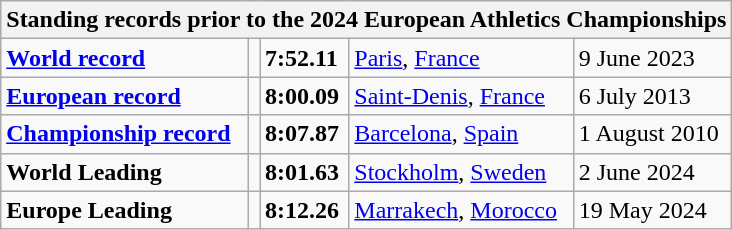<table class="wikitable">
<tr>
<th colspan="5">Standing records prior to the 2024 European Athletics Championships</th>
</tr>
<tr>
<td><strong><a href='#'>World record</a></strong></td>
<td></td>
<td><strong>7:52.11</strong></td>
<td><a href='#'>Paris</a>, <a href='#'>France</a></td>
<td>9 June 2023</td>
</tr>
<tr>
<td><strong><a href='#'>European record</a></strong></td>
<td></td>
<td><strong>8:00.09</strong></td>
<td><a href='#'>Saint-Denis</a>, <a href='#'>France</a></td>
<td>6 July 2013</td>
</tr>
<tr>
<td><strong><a href='#'>Championship record</a></strong></td>
<td></td>
<td><strong>8:07.87</strong></td>
<td><a href='#'>Barcelona</a>, <a href='#'>Spain</a></td>
<td>1 August 2010</td>
</tr>
<tr>
<td><strong>World Leading</strong></td>
<td></td>
<td><strong>8:01.63</strong></td>
<td><a href='#'>Stockholm</a>, <a href='#'>Sweden</a></td>
<td>2 June 2024</td>
</tr>
<tr>
<td><strong>Europe Leading</strong></td>
<td></td>
<td><strong>8:12.26</strong></td>
<td><a href='#'>Marrakech</a>, <a href='#'>Morocco</a></td>
<td>19 May 2024</td>
</tr>
</table>
